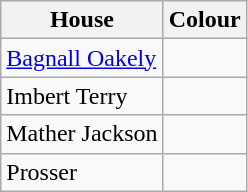<table class="wikitable">
<tr>
<th>House</th>
<th>Colour</th>
</tr>
<tr>
<td><a href='#'>Bagnall Oakely</a></td>
<td></td>
</tr>
<tr>
<td>Imbert Terry</td>
<td></td>
</tr>
<tr>
<td>Mather Jackson</td>
<td></td>
</tr>
<tr>
<td>Prosser</td>
<td></td>
</tr>
</table>
